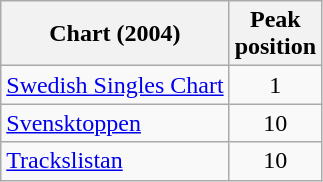<table class="wikitable sortable">
<tr>
<th>Chart (2004)</th>
<th>Peak<br>position</th>
</tr>
<tr>
<td><a href='#'>Swedish Singles Chart</a></td>
<td align="center">1</td>
</tr>
<tr>
<td><a href='#'>Svensktoppen</a></td>
<td align="center">10</td>
</tr>
<tr>
<td><a href='#'>Trackslistan</a></td>
<td align="center">10</td>
</tr>
</table>
